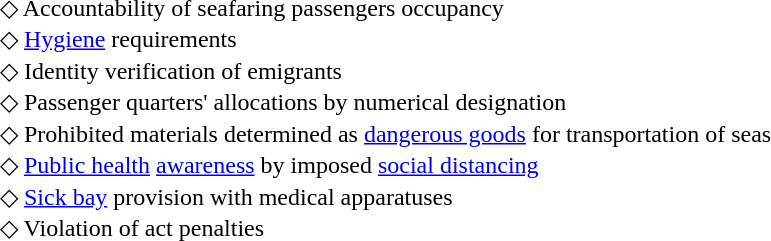<table style="border:0px solid gray; align:left; width:70%" cellspacing=2 cellpadding=0>
<tr>
<td>◇ Accountability of seafaring passengers occupancy</td>
</tr>
<tr>
<td>◇ <a href='#'>Hygiene</a> requirements</td>
</tr>
<tr>
<td>◇ Identity verification of emigrants</td>
</tr>
<tr>
<td>◇ Passenger quarters' allocations by numerical designation</td>
</tr>
<tr>
<td>◇ Prohibited materials determined as <a href='#'>dangerous goods</a> for transportation of seas</td>
</tr>
<tr>
<td>◇ <a href='#'>Public health</a> <a href='#'>awareness</a> by imposed <a href='#'>social distancing</a></td>
</tr>
<tr>
<td>◇ <a href='#'>Sick bay</a> provision with medical apparatuses</td>
</tr>
<tr>
<td>◇ Violation of act penalties</td>
</tr>
</table>
